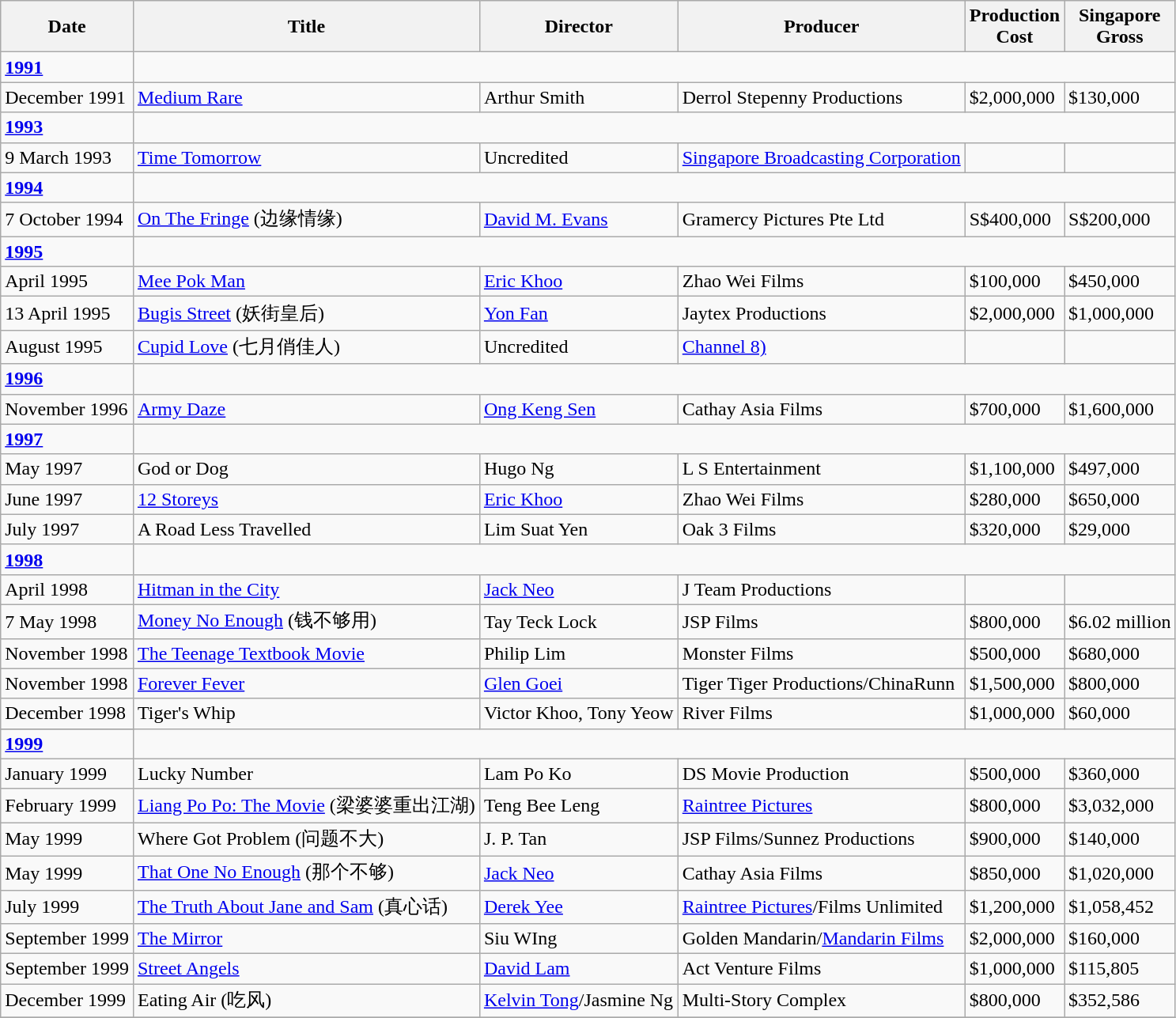<table class="wikitable sortable">
<tr>
<th>Date</th>
<th>Title</th>
<th>Director</th>
<th>Producer</th>
<th>Production<br> Cost</th>
<th>Singapore<br> Gross</th>
</tr>
<tr>
<td><strong><a href='#'>1991</a></strong></td>
</tr>
<tr>
<td>December 1991</td>
<td><a href='#'>Medium Rare</a></td>
<td>Arthur Smith</td>
<td>Derrol Stepenny Productions</td>
<td>$2,000,000</td>
<td>$130,000</td>
</tr>
<tr>
<td><strong><a href='#'>1993</a></strong></td>
</tr>
<tr>
<td>9 March 1993</td>
<td><a href='#'>Time Tomorrow</a></td>
<td>Uncredited</td>
<td><a href='#'>Singapore Broadcasting Corporation</a></td>
<td></td>
<td></td>
</tr>
<tr>
<td><strong><a href='#'>1994</a></strong></td>
</tr>
<tr>
<td>7 October 1994</td>
<td><a href='#'>On The Fringe</a> (边缘情缘)</td>
<td><a href='#'>David M. Evans</a></td>
<td>Gramercy Pictures Pte Ltd</td>
<td>S$400,000</td>
<td>S$200,000</td>
</tr>
<tr>
<td><strong><a href='#'>1995</a></strong></td>
</tr>
<tr>
<td>April 1995</td>
<td><a href='#'>Mee Pok Man</a></td>
<td><a href='#'>Eric Khoo</a></td>
<td>Zhao Wei Films</td>
<td>$100,000</td>
<td>$450,000</td>
</tr>
<tr>
<td>13 April 1995</td>
<td><a href='#'>Bugis Street</a> (妖街皇后)</td>
<td><a href='#'>Yon Fan</a></td>
<td>Jaytex Productions</td>
<td>$2,000,000</td>
<td>$1,000,000</td>
</tr>
<tr>
<td>August 1995</td>
<td><a href='#'>Cupid Love</a> (七月俏佳人)</td>
<td>Uncredited</td>
<td><a href='#'>Channel 8)</a></td>
<td></td>
<td></td>
</tr>
<tr>
<td><strong><a href='#'>1996</a></strong></td>
</tr>
<tr>
<td>November 1996</td>
<td><a href='#'>Army Daze</a></td>
<td><a href='#'>Ong Keng Sen</a></td>
<td>Cathay Asia Films</td>
<td>$700,000</td>
<td>$1,600,000</td>
</tr>
<tr>
<td><strong><a href='#'>1997</a></strong></td>
</tr>
<tr>
<td>May 1997</td>
<td>God or Dog</td>
<td>Hugo Ng</td>
<td>L S Entertainment</td>
<td>$1,100,000</td>
<td>$497,000</td>
</tr>
<tr>
<td>June 1997</td>
<td><a href='#'>12 Storeys</a></td>
<td><a href='#'>Eric Khoo</a></td>
<td>Zhao Wei Films</td>
<td>$280,000</td>
<td>$650,000</td>
</tr>
<tr>
<td>July 1997</td>
<td>A Road Less Travelled</td>
<td>Lim Suat Yen</td>
<td>Oak 3 Films</td>
<td>$320,000</td>
<td>$29,000</td>
</tr>
<tr>
<td><strong><a href='#'>1998</a></strong></td>
</tr>
<tr>
<td>April 1998</td>
<td><a href='#'>Hitman in the City</a></td>
<td><a href='#'>Jack Neo</a></td>
<td>J Team Productions</td>
<td></td>
<td></td>
</tr>
<tr>
<td>7 May 1998</td>
<td><a href='#'>Money No Enough</a> (钱不够用)</td>
<td>Tay Teck Lock</td>
<td>JSP Films</td>
<td>$800,000</td>
<td>$6.02 million</td>
</tr>
<tr>
<td>November 1998</td>
<td><a href='#'>The Teenage Textbook Movie</a></td>
<td>Philip Lim</td>
<td>Monster Films</td>
<td>$500,000</td>
<td>$680,000</td>
</tr>
<tr>
<td>November 1998</td>
<td><a href='#'>Forever Fever</a></td>
<td><a href='#'>Glen Goei</a></td>
<td>Tiger Tiger Productions/ChinaRunn</td>
<td>$1,500,000</td>
<td>$800,000</td>
</tr>
<tr>
<td>December 1998</td>
<td>Tiger's Whip</td>
<td>Victor Khoo, Tony Yeow</td>
<td>River Films</td>
<td>$1,000,000</td>
<td>$60,000</td>
</tr>
<tr>
</tr>
<tr>
<td><strong><a href='#'>1999</a></strong></td>
</tr>
<tr>
<td>January 1999</td>
<td>Lucky Number</td>
<td>Lam Po Ko</td>
<td>DS Movie Production</td>
<td>$500,000</td>
<td>$360,000</td>
</tr>
<tr>
<td>February 1999</td>
<td><a href='#'>Liang Po Po: The Movie</a> (梁婆婆重出江湖)</td>
<td>Teng Bee Leng</td>
<td><a href='#'>Raintree Pictures</a></td>
<td>$800,000</td>
<td>$3,032,000</td>
</tr>
<tr>
<td>May 1999</td>
<td>Where Got Problem (问题不大)</td>
<td>J. P. Tan</td>
<td>JSP Films/Sunnez Productions</td>
<td>$900,000</td>
<td>$140,000</td>
</tr>
<tr>
<td>May 1999</td>
<td><a href='#'>That One No Enough</a> (那个不够)</td>
<td><a href='#'>Jack Neo</a></td>
<td>Cathay Asia Films</td>
<td>$850,000</td>
<td>$1,020,000</td>
</tr>
<tr>
<td>July 1999</td>
<td><a href='#'>The Truth About Jane and Sam</a> (真心话)</td>
<td><a href='#'>Derek Yee</a></td>
<td><a href='#'>Raintree Pictures</a>/Films Unlimited</td>
<td>$1,200,000</td>
<td>$1,058,452</td>
</tr>
<tr>
<td>September 1999</td>
<td><a href='#'>The Mirror</a></td>
<td>Siu WIng</td>
<td>Golden Mandarin/<a href='#'>Mandarin Films</a></td>
<td>$2,000,000</td>
<td>$160,000</td>
</tr>
<tr>
<td>September 1999</td>
<td><a href='#'>Street Angels</a></td>
<td><a href='#'>David Lam</a></td>
<td>Act Venture Films</td>
<td>$1,000,000</td>
<td>$115,805</td>
</tr>
<tr>
<td>December 1999</td>
<td>Eating Air (吃风)</td>
<td><a href='#'>Kelvin Tong</a>/Jasmine Ng</td>
<td>Multi-Story Complex</td>
<td>$800,000</td>
<td>$352,586</td>
</tr>
<tr>
</tr>
</table>
